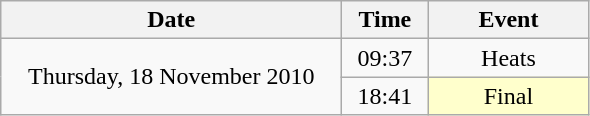<table class = "wikitable" style="text-align:center;">
<tr>
<th width=220>Date</th>
<th width=50>Time</th>
<th width=100>Event</th>
</tr>
<tr>
<td rowspan=2>Thursday, 18 November 2010</td>
<td>09:37</td>
<td>Heats</td>
</tr>
<tr>
<td>18:41</td>
<td bgcolor=ffffcc>Final</td>
</tr>
</table>
